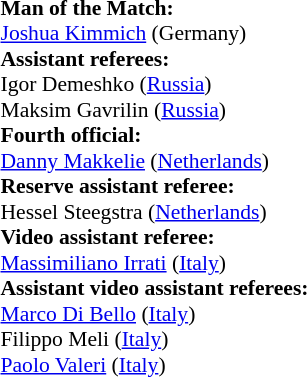<table style="width:100%; font-size:90%;">
<tr>
<td><br><strong>Man of the Match:</strong>
<br><a href='#'>Joshua Kimmich</a> (Germany)<br><strong>Assistant referees:</strong>
<br>Igor Demeshko (<a href='#'>Russia</a>)
<br>Maksim Gavrilin (<a href='#'>Russia</a>)
<br><strong>Fourth official:</strong>
<br><a href='#'>Danny Makkelie</a> (<a href='#'>Netherlands</a>)
<br><strong>Reserve assistant referee:</strong>
<br>Hessel Steegstra (<a href='#'>Netherlands</a>)
<br><strong>Video assistant referee:</strong>
<br><a href='#'>Massimiliano Irrati</a> (<a href='#'>Italy</a>)
<br><strong>Assistant video assistant referees:</strong>
<br><a href='#'>Marco Di Bello</a> (<a href='#'>Italy</a>)
<br>Filippo Meli (<a href='#'>Italy</a>)
<br><a href='#'>Paolo Valeri</a> (<a href='#'>Italy</a>)</td>
</tr>
</table>
